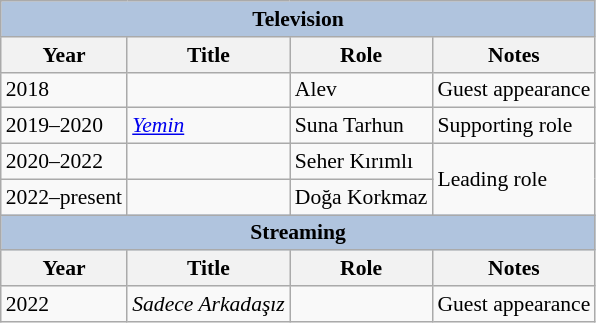<table class="wikitable" style="font-size:90%">
<tr>
<th colspan="4" style="background:LightSteelBlue">Television</th>
</tr>
<tr>
<th>Year</th>
<th>Title</th>
<th>Role</th>
<th>Notes</th>
</tr>
<tr>
<td>2018</td>
<td><em></em></td>
<td>Alev</td>
<td>Guest appearance</td>
</tr>
<tr>
<td>2019–2020</td>
<td><em><a href='#'>Yemin</a></em></td>
<td>Suna Tarhun</td>
<td>Supporting role</td>
</tr>
<tr>
<td>2020–2022</td>
<td><em></em></td>
<td>Seher Kırımlı</td>
<td rowspan="2">Leading role</td>
</tr>
<tr>
<td>2022–present</td>
<td><em></em></td>
<td>Doğa Korkmaz</td>
</tr>
<tr>
<th colspan="4" style="background:LightSteelBlue">Streaming</th>
</tr>
<tr>
<th>Year</th>
<th>Title</th>
<th>Role</th>
<th>Notes</th>
</tr>
<tr>
<td>2022</td>
<td><em>Sadece Arkadaşız</em></td>
<td></td>
<td>Guest appearance</td>
</tr>
</table>
